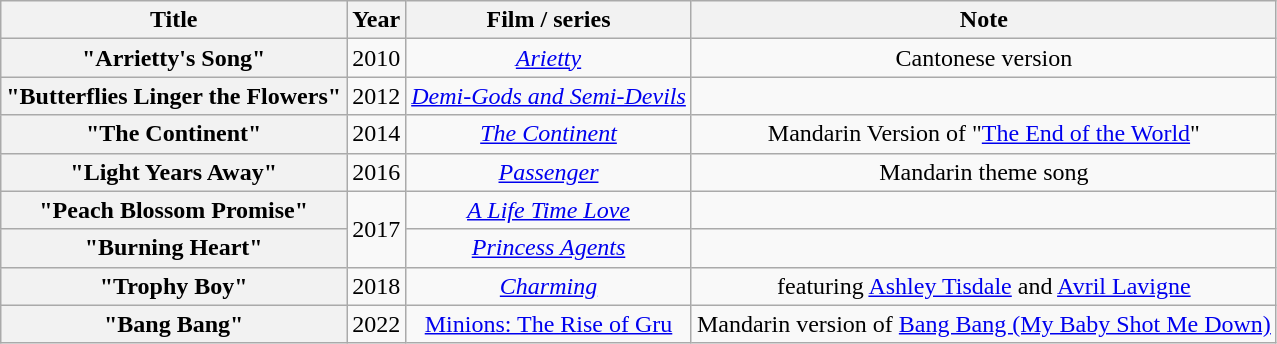<table class="wikitable plainrowheaders" style="text-align:center;">
<tr>
<th scope="col">Title</th>
<th scope="col">Year</th>
<th scope="col">Film / series</th>
<th scope="col">Note</th>
</tr>
<tr>
<th scope="row">"Arrietty's Song"</th>
<td>2010</td>
<td><em><a href='#'>Arietty</a></em></td>
<td>Cantonese version</td>
</tr>
<tr>
<th scope="row">"Butterflies Linger the Flowers"</th>
<td>2012</td>
<td><em><a href='#'>Demi-Gods and Semi-Devils</a></em></td>
<td></td>
</tr>
<tr>
<th scope="row">"The Continent"</th>
<td>2014</td>
<td><em><a href='#'>The Continent</a></em></td>
<td>Mandarin Version of "<a href='#'>The End of the World</a>"</td>
</tr>
<tr>
<th scope="row">"Light Years Away"</th>
<td>2016</td>
<td><a href='#'><em>Passenger</em></a></td>
<td>Mandarin theme song</td>
</tr>
<tr>
<th scope="row">"Peach Blossom Promise"</th>
<td rowspan="2">2017</td>
<td><em><a href='#'>A Life Time Love</a></em></td>
<td></td>
</tr>
<tr>
<th scope="row">"Burning Heart"</th>
<td><em><a href='#'>Princess Agents</a></em></td>
<td></td>
</tr>
<tr>
<th scope="row">"Trophy Boy"</th>
<td>2018</td>
<td><em><a href='#'>Charming</a></em></td>
<td>featuring <a href='#'>Ashley Tisdale</a> and <a href='#'>Avril Lavigne</a></td>
</tr>
<tr>
<th scope="row">"Bang Bang"</th>
<td>2022</td>
<td><a href='#'>Minions: The Rise of Gru</a></td>
<td>Mandarin version of <a href='#'>Bang Bang (My Baby Shot Me Down)</a></td>
</tr>
</table>
